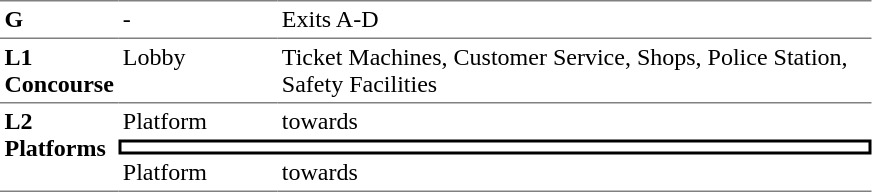<table border=0 cellspacing=0 cellpadding=3>
<tr>
<td style="border-top:solid 1px gray;" width=50 valign=top><strong>G</strong></td>
<td style="border-top:solid 1px gray;" width=100 valign=top>-</td>
<td style="border-top:solid 1px gray;" width=390 valign=top>Exits A-D</td>
</tr>
<tr>
<td style="border-bottom:solid 1px gray; border-top:solid 1px gray;" valign=top><strong>L1<br>Concourse</strong></td>
<td style="border-bottom:solid 1px gray; border-top:solid 1px gray;" valign=top>Lobby</td>
<td style="border-bottom:solid 1px gray; border-top:solid 1px gray;" valign=top>Ticket Machines, Customer Service, Shops, Police Station, Safety Facilities</td>
</tr>
<tr>
<td style="border-bottom:solid 1px gray;" rowspan=3 valign=top><strong>L2<br>Platforms</strong></td>
<td>Platform </td>
<td>  towards  </td>
</tr>
<tr>
<td style="border-right:solid 2px black;border-left:solid 2px black;border-top:solid 2px black;border-bottom:solid 2px black;text-align:center;" colspan=2></td>
</tr>
<tr>
<td style="border-bottom:solid 1px gray;">Platform </td>
<td style="border-bottom:solid 1px gray;"> towards   </td>
</tr>
</table>
